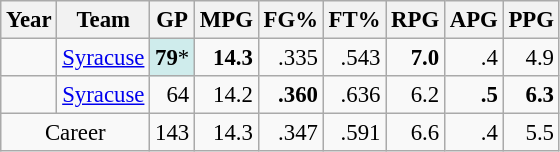<table class="wikitable sortable" style="font-size:95%; text-align:right;">
<tr>
<th>Year</th>
<th>Team</th>
<th>GP</th>
<th>MPG</th>
<th>FG%</th>
<th>FT%</th>
<th>RPG</th>
<th>APG</th>
<th>PPG</th>
</tr>
<tr>
<td style="text-align:left;"></td>
<td style="text-align:left;"><a href='#'>Syracuse</a></td>
<td style="background:#CFECEC;"><strong>79</strong>*</td>
<td><strong>14.3</strong></td>
<td>.335</td>
<td>.543</td>
<td><strong>7.0</strong></td>
<td>.4</td>
<td>4.9</td>
</tr>
<tr>
<td style="text-align:left;"></td>
<td style="text-align:left;"><a href='#'>Syracuse</a></td>
<td>64</td>
<td>14.2</td>
<td><strong>.360</strong></td>
<td>.636</td>
<td>6.2</td>
<td><strong>.5</strong></td>
<td><strong>6.3</strong></td>
</tr>
<tr class="sortbottom">
<td style="text-align:center;" colspan="2">Career</td>
<td>143</td>
<td>14.3</td>
<td>.347</td>
<td>.591</td>
<td>6.6</td>
<td>.4</td>
<td>5.5</td>
</tr>
</table>
